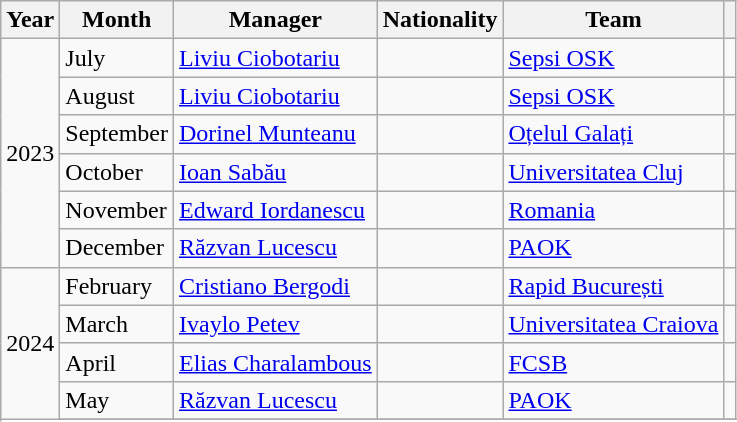<table class="wikitable sortable plainrowheaders">
<tr>
<th>Year</th>
<th>Month</th>
<th>Manager</th>
<th scope=col>Nationality</th>
<th>Team</th>
<th scope="col" class="unsortable"></th>
</tr>
<tr>
<td rowspan="6">2023</td>
<td>July</td>
<td><a href='#'>Liviu Ciobotariu</a></td>
<td></td>
<td><a href='#'>Sepsi OSK</a></td>
<td></td>
</tr>
<tr>
<td>August</td>
<td><a href='#'>Liviu Ciobotariu</a></td>
<td></td>
<td><a href='#'>Sepsi OSK</a></td>
<td></td>
</tr>
<tr>
<td>September</td>
<td><a href='#'>Dorinel Munteanu</a></td>
<td></td>
<td><a href='#'>Oțelul Galați</a></td>
<td></td>
</tr>
<tr>
<td>October</td>
<td><a href='#'>Ioan Sabău</a></td>
<td></td>
<td><a href='#'>Universitatea Cluj</a></td>
<td></td>
</tr>
<tr>
<td>November</td>
<td><a href='#'>Edward Iordanescu</a></td>
<td></td>
<td><a href='#'>Romania</a></td>
<td></td>
</tr>
<tr>
<td>December</td>
<td><a href='#'>Răzvan Lucescu</a></td>
<td></td>
<td> <a href='#'>PAOK</a></td>
<td></td>
</tr>
<tr>
<td rowspan="5">2024</td>
<td>February</td>
<td><a href='#'>Cristiano Bergodi</a></td>
<td></td>
<td><a href='#'>Rapid București</a></td>
<td></td>
</tr>
<tr>
<td>March</td>
<td><a href='#'>Ivaylo Petev</a></td>
<td></td>
<td><a href='#'>Universitatea Craiova</a></td>
<td></td>
</tr>
<tr>
<td>April</td>
<td><a href='#'>Elias Charalambous</a></td>
<td></td>
<td><a href='#'>FCSB</a></td>
<td></td>
</tr>
<tr>
<td>May</td>
<td><a href='#'>Răzvan Lucescu</a></td>
<td></td>
<td> <a href='#'>PAOK</a></td>
<td></td>
</tr>
<tr>
</tr>
</table>
